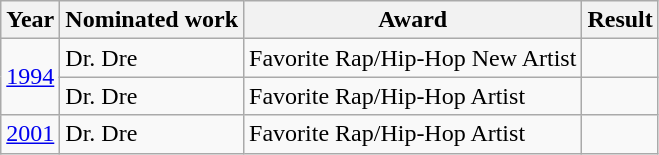<table class="wikitable">
<tr>
<th>Year</th>
<th>Nominated work</th>
<th>Award</th>
<th>Result</th>
</tr>
<tr>
<td style="text-align:center;" rowspan="2"><a href='#'>1994</a></td>
<td>Dr. Dre</td>
<td>Favorite Rap/Hip-Hop New Artist</td>
<td></td>
</tr>
<tr>
<td>Dr. Dre</td>
<td>Favorite Rap/Hip-Hop Artist</td>
<td></td>
</tr>
<tr>
<td style="text-align:center;" rowspan="1"><a href='#'>2001</a></td>
<td>Dr. Dre</td>
<td>Favorite Rap/Hip-Hop Artist</td>
<td></td>
</tr>
</table>
